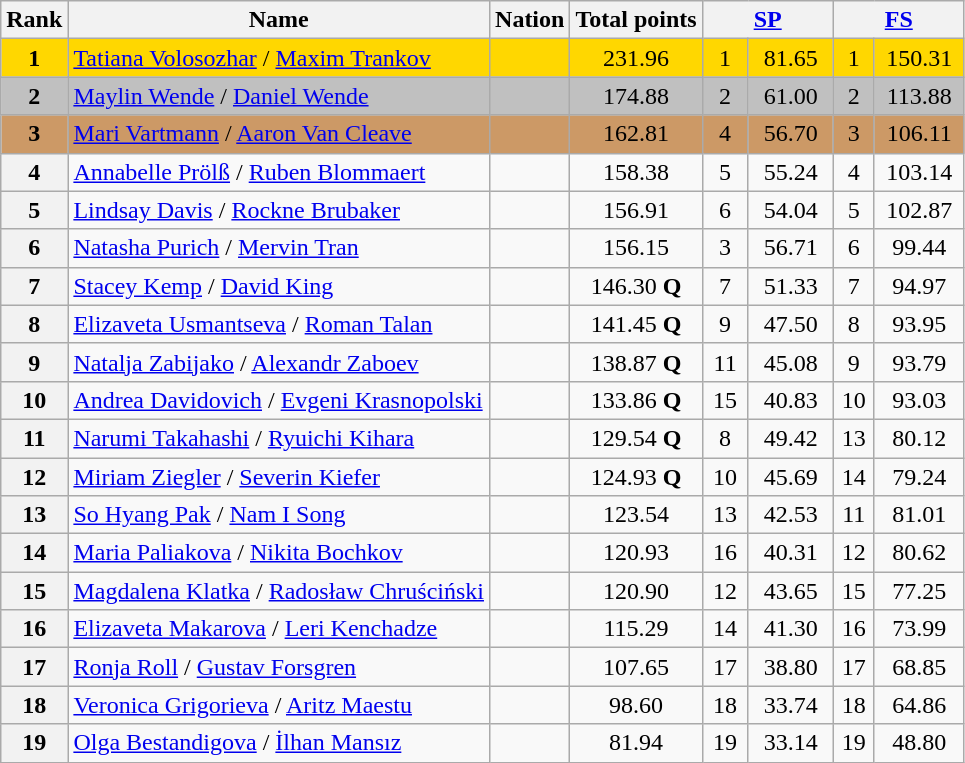<table class="wikitable sortable">
<tr>
<th>Rank</th>
<th>Name</th>
<th>Nation</th>
<th>Total points</th>
<th colspan="2" width="80px"><a href='#'>SP</a></th>
<th colspan="2" width="80px"><a href='#'>FS</a></th>
</tr>
<tr bgcolor="gold">
<td align="center"><strong>1</strong></td>
<td><a href='#'>Tatiana Volosozhar</a> / <a href='#'>Maxim Trankov</a></td>
<td></td>
<td align="center">231.96</td>
<td align="center">1</td>
<td align="center">81.65</td>
<td align="center">1</td>
<td align="center">150.31</td>
</tr>
<tr bgcolor="silver">
<td align="center"><strong>2</strong></td>
<td><a href='#'>Maylin Wende</a> / <a href='#'>Daniel Wende</a></td>
<td></td>
<td align="center">174.88</td>
<td align="center">2</td>
<td align="center">61.00</td>
<td align="center">2</td>
<td align="center">113.88</td>
</tr>
<tr bgcolor="cc9966">
<td align="center"><strong>3</strong></td>
<td><a href='#'>Mari Vartmann</a> / <a href='#'>Aaron Van Cleave</a></td>
<td></td>
<td align="center">162.81</td>
<td align="center">4</td>
<td align="center">56.70</td>
<td align="center">3</td>
<td align="center">106.11</td>
</tr>
<tr>
<th>4</th>
<td><a href='#'>Annabelle Prölß</a> / <a href='#'>Ruben Blommaert</a></td>
<td></td>
<td align="center">158.38</td>
<td align="center">5</td>
<td align="center">55.24</td>
<td align="center">4</td>
<td align="center">103.14</td>
</tr>
<tr>
<th>5</th>
<td><a href='#'>Lindsay Davis</a> / <a href='#'>Rockne Brubaker</a></td>
<td></td>
<td align="center">156.91</td>
<td align="center">6</td>
<td align="center">54.04</td>
<td align="center">5</td>
<td align="center">102.87</td>
</tr>
<tr>
<th>6</th>
<td><a href='#'>Natasha Purich</a> / <a href='#'>Mervin Tran</a></td>
<td></td>
<td align="center">156.15</td>
<td align="center">3</td>
<td align="center">56.71</td>
<td align="center">6</td>
<td align="center">99.44</td>
</tr>
<tr>
<th>7</th>
<td><a href='#'>Stacey Kemp</a> / <a href='#'>David King</a></td>
<td></td>
<td align="center">146.30 <strong>Q</strong></td>
<td align="center">7</td>
<td align="center">51.33</td>
<td align="center">7</td>
<td align="center">94.97</td>
</tr>
<tr>
<th>8</th>
<td><a href='#'>Elizaveta Usmantseva</a> / <a href='#'>Roman Talan</a></td>
<td></td>
<td align="center">141.45 <strong>Q</strong></td>
<td align="center">9</td>
<td align="center">47.50</td>
<td align="center">8</td>
<td align="center">93.95</td>
</tr>
<tr>
<th>9</th>
<td><a href='#'>Natalja Zabijako</a> / <a href='#'>Alexandr Zaboev</a></td>
<td></td>
<td align="center">138.87 <strong>Q</strong></td>
<td align="center">11</td>
<td align="center">45.08</td>
<td align="center">9</td>
<td align="center">93.79</td>
</tr>
<tr>
<th>10</th>
<td><a href='#'>Andrea Davidovich</a> / <a href='#'>Evgeni Krasnopolski</a></td>
<td></td>
<td align="center">133.86 <strong>Q</strong></td>
<td align="center">15</td>
<td align="center">40.83</td>
<td align="center">10</td>
<td align="center">93.03</td>
</tr>
<tr>
<th>11</th>
<td><a href='#'>Narumi Takahashi</a> / <a href='#'>Ryuichi Kihara</a></td>
<td></td>
<td align="center">129.54 <strong>Q</strong></td>
<td align="center">8</td>
<td align="center">49.42</td>
<td align="center">13</td>
<td align="center">80.12</td>
</tr>
<tr>
<th>12</th>
<td><a href='#'>Miriam Ziegler</a> / <a href='#'>Severin Kiefer</a></td>
<td></td>
<td align="center">124.93 <strong>Q</strong></td>
<td align="center">10</td>
<td align="center">45.69</td>
<td align="center">14</td>
<td align="center">79.24</td>
</tr>
<tr>
<th>13</th>
<td><a href='#'>So Hyang Pak</a> / <a href='#'>Nam I Song</a></td>
<td></td>
<td align="center">123.54</td>
<td align="center">13</td>
<td align="center">42.53</td>
<td align="center">11</td>
<td align="center">81.01</td>
</tr>
<tr>
<th>14</th>
<td><a href='#'>Maria Paliakova</a> / <a href='#'>Nikita Bochkov</a></td>
<td></td>
<td align="center">120.93</td>
<td align="center">16</td>
<td align="center">40.31</td>
<td align="center">12</td>
<td align="center">80.62</td>
</tr>
<tr>
<th>15</th>
<td><a href='#'>Magdalena Klatka</a> / <a href='#'>Radosław Chruściński</a></td>
<td></td>
<td align="center">120.90</td>
<td align="center">12</td>
<td align="center">43.65</td>
<td align="center">15</td>
<td align="center">77.25</td>
</tr>
<tr>
<th>16</th>
<td><a href='#'>Elizaveta Makarova</a> / <a href='#'>Leri Kenchadze</a></td>
<td></td>
<td align="center">115.29</td>
<td align="center">14</td>
<td align="center">41.30</td>
<td align="center">16</td>
<td align="center">73.99</td>
</tr>
<tr>
<th>17</th>
<td><a href='#'>Ronja Roll</a> / <a href='#'>Gustav Forsgren</a></td>
<td></td>
<td align="center">107.65</td>
<td align="center">17</td>
<td align="center">38.80</td>
<td align="center">17</td>
<td align="center">68.85</td>
</tr>
<tr>
<th>18</th>
<td><a href='#'>Veronica Grigorieva</a> / <a href='#'>Aritz Maestu</a></td>
<td></td>
<td align="center">98.60</td>
<td align="center">18</td>
<td align="center">33.74</td>
<td align="center">18</td>
<td align="center">64.86</td>
</tr>
<tr>
<th>19</th>
<td><a href='#'>Olga Bestandigova</a> / <a href='#'>İlhan Mansız</a></td>
<td></td>
<td align="center">81.94</td>
<td align="center">19</td>
<td align="center">33.14</td>
<td align="center">19</td>
<td align="center">48.80</td>
</tr>
</table>
